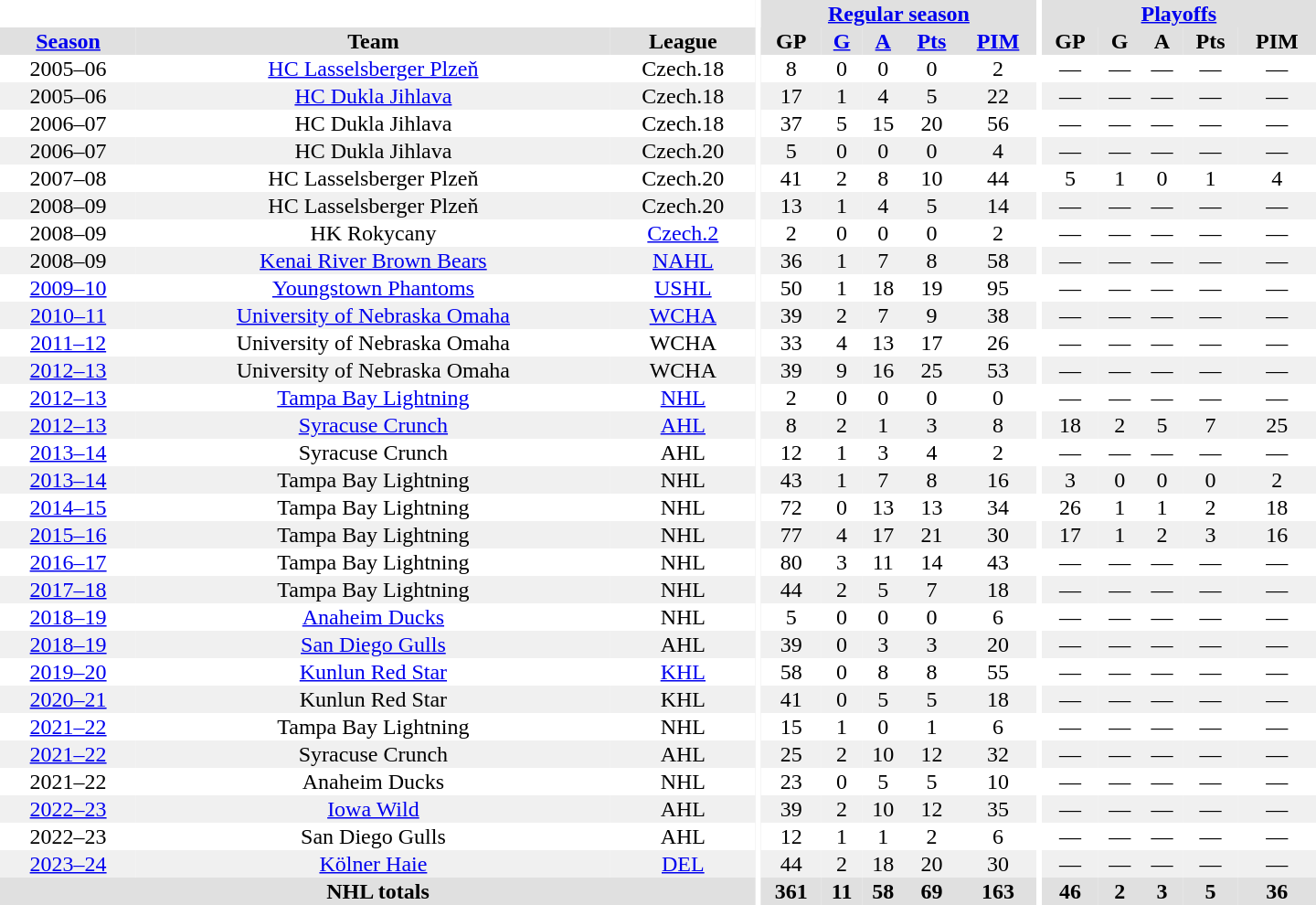<table border="0" cellpadding="1" cellspacing="0" style="text-align:center; width:60em">
<tr bgcolor="#e0e0e0">
<th colspan="3" bgcolor="#ffffff"></th>
<th rowspan="99" bgcolor="#ffffff"></th>
<th colspan="5"><a href='#'>Regular season</a></th>
<th rowspan="99" bgcolor="#ffffff"></th>
<th colspan="5"><a href='#'>Playoffs</a></th>
</tr>
<tr bgcolor="#e0e0e0">
<th><a href='#'>Season</a></th>
<th>Team</th>
<th>League</th>
<th>GP</th>
<th><a href='#'>G</a></th>
<th><a href='#'>A</a></th>
<th><a href='#'>Pts</a></th>
<th><a href='#'>PIM</a></th>
<th>GP</th>
<th>G</th>
<th>A</th>
<th>Pts</th>
<th>PIM</th>
</tr>
<tr>
<td>2005–06</td>
<td><a href='#'>HC Lasselsberger Plzeň</a></td>
<td>Czech.18</td>
<td>8</td>
<td>0</td>
<td>0</td>
<td>0</td>
<td>2</td>
<td>—</td>
<td>—</td>
<td>—</td>
<td>—</td>
<td>—</td>
</tr>
<tr bgcolor="#f0f0f0">
<td>2005–06</td>
<td><a href='#'>HC Dukla Jihlava</a></td>
<td>Czech.18</td>
<td>17</td>
<td>1</td>
<td>4</td>
<td>5</td>
<td>22</td>
<td>—</td>
<td>—</td>
<td>—</td>
<td>—</td>
<td>—</td>
</tr>
<tr>
<td>2006–07</td>
<td>HC Dukla Jihlava</td>
<td>Czech.18</td>
<td>37</td>
<td>5</td>
<td>15</td>
<td>20</td>
<td>56</td>
<td>—</td>
<td>—</td>
<td>—</td>
<td>—</td>
<td>—</td>
</tr>
<tr bgcolor="#f0f0f0">
<td>2006–07</td>
<td>HC Dukla Jihlava</td>
<td>Czech.20</td>
<td>5</td>
<td>0</td>
<td>0</td>
<td>0</td>
<td>4</td>
<td>—</td>
<td>—</td>
<td>—</td>
<td>—</td>
<td>—</td>
</tr>
<tr>
<td>2007–08</td>
<td>HC Lasselsberger Plzeň</td>
<td>Czech.20</td>
<td>41</td>
<td>2</td>
<td>8</td>
<td>10</td>
<td>44</td>
<td>5</td>
<td>1</td>
<td>0</td>
<td>1</td>
<td>4</td>
</tr>
<tr bgcolor="#f0f0f0">
<td>2008–09</td>
<td>HC Lasselsberger Plzeň</td>
<td>Czech.20</td>
<td>13</td>
<td>1</td>
<td>4</td>
<td>5</td>
<td>14</td>
<td>—</td>
<td>—</td>
<td>—</td>
<td>—</td>
<td>—</td>
</tr>
<tr>
<td>2008–09</td>
<td>HK Rokycany</td>
<td><a href='#'>Czech.2</a></td>
<td>2</td>
<td>0</td>
<td>0</td>
<td>0</td>
<td>2</td>
<td>—</td>
<td>—</td>
<td>—</td>
<td>—</td>
<td>—</td>
</tr>
<tr bgcolor="#f0f0f0">
<td>2008–09</td>
<td><a href='#'>Kenai River Brown Bears</a></td>
<td><a href='#'>NAHL</a></td>
<td>36</td>
<td>1</td>
<td>7</td>
<td>8</td>
<td>58</td>
<td>—</td>
<td>—</td>
<td>—</td>
<td>—</td>
<td>—</td>
</tr>
<tr>
<td><a href='#'>2009–10</a></td>
<td><a href='#'>Youngstown Phantoms</a></td>
<td><a href='#'>USHL</a></td>
<td>50</td>
<td>1</td>
<td>18</td>
<td>19</td>
<td>95</td>
<td>—</td>
<td>—</td>
<td>—</td>
<td>—</td>
<td>—</td>
</tr>
<tr bgcolor="#f0f0f0">
<td><a href='#'>2010–11</a></td>
<td><a href='#'>University of Nebraska Omaha</a></td>
<td><a href='#'>WCHA</a></td>
<td>39</td>
<td>2</td>
<td>7</td>
<td>9</td>
<td>38</td>
<td>—</td>
<td>—</td>
<td>—</td>
<td>—</td>
<td>—</td>
</tr>
<tr>
<td><a href='#'>2011–12</a></td>
<td>University of Nebraska Omaha</td>
<td>WCHA</td>
<td>33</td>
<td>4</td>
<td>13</td>
<td>17</td>
<td>26</td>
<td>—</td>
<td>—</td>
<td>—</td>
<td>—</td>
<td>—</td>
</tr>
<tr bgcolor="#f0f0f0">
<td><a href='#'>2012–13</a></td>
<td>University of Nebraska Omaha</td>
<td>WCHA</td>
<td>39</td>
<td>9</td>
<td>16</td>
<td>25</td>
<td>53</td>
<td>—</td>
<td>—</td>
<td>—</td>
<td>—</td>
<td>—</td>
</tr>
<tr>
<td><a href='#'>2012–13</a></td>
<td><a href='#'>Tampa Bay Lightning</a></td>
<td><a href='#'>NHL</a></td>
<td>2</td>
<td>0</td>
<td>0</td>
<td>0</td>
<td>0</td>
<td>—</td>
<td>—</td>
<td>—</td>
<td>—</td>
<td>—</td>
</tr>
<tr bgcolor="#f0f0f0">
<td><a href='#'>2012–13</a></td>
<td><a href='#'>Syracuse Crunch</a></td>
<td><a href='#'>AHL</a></td>
<td>8</td>
<td>2</td>
<td>1</td>
<td>3</td>
<td>8</td>
<td>18</td>
<td>2</td>
<td>5</td>
<td>7</td>
<td>25</td>
</tr>
<tr>
<td><a href='#'>2013–14</a></td>
<td>Syracuse Crunch</td>
<td>AHL</td>
<td>12</td>
<td>1</td>
<td>3</td>
<td>4</td>
<td>2</td>
<td>—</td>
<td>—</td>
<td>—</td>
<td>—</td>
<td>—</td>
</tr>
<tr bgcolor="#f0f0f0">
<td><a href='#'>2013–14</a></td>
<td>Tampa Bay Lightning</td>
<td>NHL</td>
<td>43</td>
<td>1</td>
<td>7</td>
<td>8</td>
<td>16</td>
<td>3</td>
<td>0</td>
<td>0</td>
<td>0</td>
<td>2</td>
</tr>
<tr>
<td><a href='#'>2014–15</a></td>
<td>Tampa Bay Lightning</td>
<td>NHL</td>
<td>72</td>
<td>0</td>
<td>13</td>
<td>13</td>
<td>34</td>
<td>26</td>
<td>1</td>
<td>1</td>
<td>2</td>
<td>18</td>
</tr>
<tr bgcolor="#f0f0f0">
<td><a href='#'>2015–16</a></td>
<td>Tampa Bay Lightning</td>
<td>NHL</td>
<td>77</td>
<td>4</td>
<td>17</td>
<td>21</td>
<td>30</td>
<td>17</td>
<td>1</td>
<td>2</td>
<td>3</td>
<td>16</td>
</tr>
<tr>
<td><a href='#'>2016–17</a></td>
<td>Tampa Bay Lightning</td>
<td>NHL</td>
<td>80</td>
<td>3</td>
<td>11</td>
<td>14</td>
<td>43</td>
<td>—</td>
<td>—</td>
<td>—</td>
<td>—</td>
<td>—</td>
</tr>
<tr bgcolor="#f0f0f0">
<td><a href='#'>2017–18</a></td>
<td>Tampa Bay Lightning</td>
<td>NHL</td>
<td>44</td>
<td>2</td>
<td>5</td>
<td>7</td>
<td>18</td>
<td>—</td>
<td>—</td>
<td>—</td>
<td>—</td>
<td>—</td>
</tr>
<tr>
<td><a href='#'>2018–19</a></td>
<td><a href='#'>Anaheim Ducks</a></td>
<td>NHL</td>
<td>5</td>
<td>0</td>
<td>0</td>
<td>0</td>
<td>6</td>
<td>—</td>
<td>—</td>
<td>—</td>
<td>—</td>
<td>—</td>
</tr>
<tr bgcolor="#f0f0f0">
<td><a href='#'>2018–19</a></td>
<td><a href='#'>San Diego Gulls</a></td>
<td>AHL</td>
<td>39</td>
<td>0</td>
<td>3</td>
<td>3</td>
<td>20</td>
<td>—</td>
<td>—</td>
<td>—</td>
<td>—</td>
<td>—</td>
</tr>
<tr>
<td><a href='#'>2019–20</a></td>
<td><a href='#'>Kunlun Red Star</a></td>
<td><a href='#'>KHL</a></td>
<td>58</td>
<td>0</td>
<td>8</td>
<td>8</td>
<td>55</td>
<td>—</td>
<td>—</td>
<td>—</td>
<td>—</td>
<td>—</td>
</tr>
<tr bgcolor="#f0f0f0">
<td><a href='#'>2020–21</a></td>
<td>Kunlun Red Star</td>
<td>KHL</td>
<td>41</td>
<td>0</td>
<td>5</td>
<td>5</td>
<td>18</td>
<td>—</td>
<td>—</td>
<td>—</td>
<td>—</td>
<td>—</td>
</tr>
<tr>
<td><a href='#'>2021–22</a></td>
<td>Tampa Bay Lightning</td>
<td>NHL</td>
<td>15</td>
<td>1</td>
<td>0</td>
<td>1</td>
<td>6</td>
<td>—</td>
<td>—</td>
<td>—</td>
<td>—</td>
<td>—</td>
</tr>
<tr bgcolor="#f0f0f0">
<td><a href='#'>2021–22</a></td>
<td>Syracuse Crunch</td>
<td>AHL</td>
<td>25</td>
<td>2</td>
<td>10</td>
<td>12</td>
<td>32</td>
<td>—</td>
<td>—</td>
<td>—</td>
<td>—</td>
<td>—</td>
</tr>
<tr>
<td>2021–22</td>
<td>Anaheim Ducks</td>
<td>NHL</td>
<td>23</td>
<td>0</td>
<td>5</td>
<td>5</td>
<td>10</td>
<td>—</td>
<td>—</td>
<td>—</td>
<td>—</td>
<td>—</td>
</tr>
<tr bgcolor="#f0f0f0">
<td><a href='#'>2022–23</a></td>
<td><a href='#'>Iowa Wild</a></td>
<td>AHL</td>
<td>39</td>
<td>2</td>
<td>10</td>
<td>12</td>
<td>35</td>
<td>—</td>
<td>—</td>
<td>—</td>
<td>—</td>
<td>—</td>
</tr>
<tr>
<td>2022–23</td>
<td>San Diego Gulls</td>
<td>AHL</td>
<td>12</td>
<td>1</td>
<td>1</td>
<td>2</td>
<td>6</td>
<td>—</td>
<td>—</td>
<td>—</td>
<td>—</td>
<td>—</td>
</tr>
<tr bgcolor="#f0f0f0">
<td><a href='#'>2023–24</a></td>
<td><a href='#'>Kölner Haie</a></td>
<td><a href='#'>DEL</a></td>
<td>44</td>
<td>2</td>
<td>18</td>
<td>20</td>
<td>30</td>
<td>—</td>
<td>—</td>
<td>—</td>
<td>—</td>
<td>—</td>
</tr>
<tr bgcolor="#e0e0e0">
<th colspan="3">NHL totals</th>
<th>361</th>
<th>11</th>
<th>58</th>
<th>69</th>
<th>163</th>
<th>46</th>
<th>2</th>
<th>3</th>
<th>5</th>
<th>36</th>
</tr>
</table>
